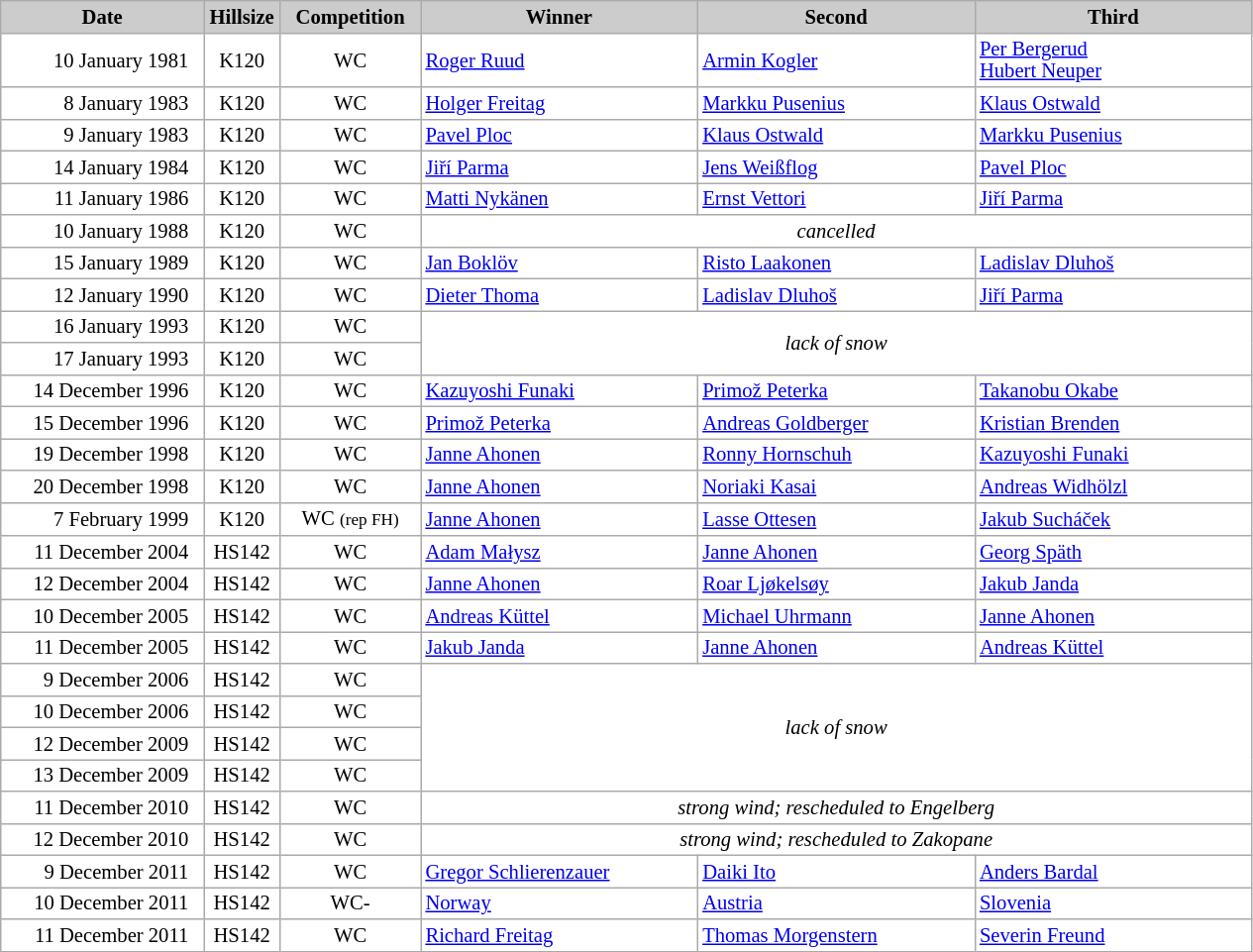<table class="wikitable plainrowheaders" style="background:#fff; font-size:86%; line-height:15px; border:grey solid 1px; border-collapse:collapse;">
<tr style="background:#ccc; text-align:center;">
<th style="background:#ccc;" width="130">Date</th>
<th style="background:#ccc;" width="45">Hillsize</th>
<th style="background:#ccc;" width="88">Competition</th>
<th style="background:#ccc;" width="180">Winner</th>
<th style="background:#ccc;" width="180">Second</th>
<th style="background:#ccc;" width="180">Third</th>
</tr>
<tr>
<td align=right>10 January 1981  </td>
<td align=center>K120</td>
<td align=center>WC</td>
<td> <a href='#'>Roger Ruud</a></td>
<td> <a href='#'>Armin Kogler</a></td>
<td> <a href='#'>Per Bergerud</a><br> <a href='#'>Hubert Neuper</a></td>
</tr>
<tr>
<td align=right>8 January 1983  </td>
<td align=center>K120</td>
<td align=center>WC</td>
<td> <a href='#'>Holger Freitag</a></td>
<td> <a href='#'>Markku Pusenius</a></td>
<td> <a href='#'>Klaus Ostwald</a></td>
</tr>
<tr>
<td align=right>9 January 1983  </td>
<td align=center>K120</td>
<td align=center>WC</td>
<td> <a href='#'>Pavel Ploc</a></td>
<td> <a href='#'>Klaus Ostwald</a></td>
<td> <a href='#'>Markku Pusenius</a></td>
</tr>
<tr>
<td align=right>14 January 1984  </td>
<td align=center>K120</td>
<td align=center>WC</td>
<td> <a href='#'>Jiří Parma</a></td>
<td> <a href='#'>Jens Weißflog</a></td>
<td> <a href='#'>Pavel Ploc</a></td>
</tr>
<tr>
<td align=right>11 January 1986  </td>
<td align=center>K120</td>
<td align=center>WC</td>
<td> <a href='#'>Matti Nykänen</a></td>
<td> <a href='#'>Ernst Vettori</a></td>
<td> <a href='#'>Jiří Parma</a></td>
</tr>
<tr>
<td align=right>10 January 1988  </td>
<td align=center>K120</td>
<td align=center>WC</td>
<td colspan=3 align=center><em>cancelled</em></td>
</tr>
<tr>
<td align=right>15 January 1989  </td>
<td align=center>K120</td>
<td align=center>WC</td>
<td> <a href='#'>Jan Boklöv</a></td>
<td> <a href='#'>Risto Laakonen</a></td>
<td> <a href='#'>Ladislav Dluhoš</a></td>
</tr>
<tr>
<td align=right>12 January 1990  </td>
<td align=center>K120</td>
<td align=center>WC</td>
<td> <a href='#'>Dieter Thoma</a></td>
<td> <a href='#'>Ladislav Dluhoš</a></td>
<td> <a href='#'>Jiří Parma</a></td>
</tr>
<tr>
<td align=right>16 January 1993  </td>
<td align=center>K120</td>
<td align=center>WC</td>
<td colspan=3 rowspan=2 align=center><em>lack of snow</em></td>
</tr>
<tr>
<td align=right>17 January 1993  </td>
<td align=center>K120</td>
<td align=center>WC</td>
</tr>
<tr>
<td align=right>14 December 1996  </td>
<td align=center>K120</td>
<td align=center>WC</td>
<td> <a href='#'>Kazuyoshi Funaki</a></td>
<td> <a href='#'>Primož Peterka</a></td>
<td> <a href='#'>Takanobu Okabe</a></td>
</tr>
<tr>
<td align=right>15 December 1996  </td>
<td align=center>K120</td>
<td align=center>WC</td>
<td> <a href='#'>Primož Peterka</a></td>
<td> <a href='#'>Andreas Goldberger</a></td>
<td> <a href='#'>Kristian Brenden</a></td>
</tr>
<tr>
<td align=right>19 December 1998  </td>
<td align=center>K120</td>
<td align=center>WC</td>
<td> <a href='#'>Janne Ahonen</a></td>
<td> <a href='#'>Ronny Hornschuh</a></td>
<td> <a href='#'>Kazuyoshi Funaki</a></td>
</tr>
<tr>
<td align=right>20 December 1998  </td>
<td align=center>K120</td>
<td align=center>WC</td>
<td> <a href='#'>Janne Ahonen</a></td>
<td> <a href='#'>Noriaki Kasai</a></td>
<td> <a href='#'>Andreas Widhölzl</a></td>
</tr>
<tr>
<td align=right>7 February 1999  </td>
<td align=center>K120</td>
<td align=center>WC <small>(rep FH)</small></td>
<td> <a href='#'>Janne Ahonen</a></td>
<td> <a href='#'>Lasse Ottesen</a></td>
<td> <a href='#'>Jakub Sucháček</a></td>
</tr>
<tr>
<td align=right>11 December 2004  </td>
<td align=center>HS142</td>
<td align=center>WC</td>
<td> <a href='#'>Adam Małysz</a></td>
<td> <a href='#'>Janne Ahonen</a></td>
<td> <a href='#'>Georg Späth</a></td>
</tr>
<tr>
<td align=right>12 December 2004  </td>
<td align=center>HS142</td>
<td align=center>WC</td>
<td> <a href='#'>Janne Ahonen</a></td>
<td> <a href='#'>Roar Ljøkelsøy</a></td>
<td> <a href='#'>Jakub Janda</a></td>
</tr>
<tr>
<td align=right>10 December 2005  </td>
<td align=center>HS142</td>
<td align=center>WC</td>
<td> <a href='#'>Andreas Küttel</a></td>
<td> <a href='#'>Michael Uhrmann</a></td>
<td> <a href='#'>Janne Ahonen</a></td>
</tr>
<tr>
<td align=right>11 December 2005  </td>
<td align=center>HS142</td>
<td align=center>WC</td>
<td> <a href='#'>Jakub Janda</a></td>
<td> <a href='#'>Janne Ahonen</a></td>
<td> <a href='#'>Andreas Küttel</a></td>
</tr>
<tr>
<td align=right>9 December 2006  </td>
<td align=center>HS142</td>
<td align=center>WC</td>
<td colspan=3 rowspan=4 align=center><em>lack of snow</em></td>
</tr>
<tr>
<td align=right>10 December 2006  </td>
<td align=center>HS142</td>
<td align=center>WC</td>
</tr>
<tr>
<td align=right>12 December 2009  </td>
<td align=center>HS142</td>
<td align=center>WC</td>
</tr>
<tr>
<td align=right>13 December 2009  </td>
<td align=center>HS142</td>
<td align=center>WC</td>
</tr>
<tr>
<td align=right>11 December 2010  </td>
<td align=center>HS142</td>
<td align=center>WC</td>
<td colspan=3 align=center><em>strong wind; rescheduled to Engelberg</em></td>
</tr>
<tr>
<td align=right>12 December 2010  </td>
<td align=center>HS142</td>
<td align=center>WC</td>
<td colspan=3 align=center><em>strong wind; rescheduled to Zakopane</em></td>
</tr>
<tr>
<td align=right>9 December 2011  </td>
<td align=center>HS142</td>
<td align=center>WC</td>
<td> <a href='#'>Gregor Schlierenzauer</a></td>
<td> <a href='#'>Daiki Ito</a></td>
<td> <a href='#'>Anders Bardal</a></td>
</tr>
<tr>
<td align=right>10 December 2011  </td>
<td align=center>HS142</td>
<td align=center>WC-</td>
<td> <a href='#'>Norway</a><br></td>
<td> <a href='#'>Austria</a><br></td>
<td> <a href='#'>Slovenia</a><br></td>
</tr>
<tr>
<td align=right>11 December 2011  </td>
<td align=center>HS142</td>
<td align=center>WC</td>
<td> <a href='#'>Richard Freitag</a></td>
<td> <a href='#'>Thomas Morgenstern</a></td>
<td> <a href='#'>Severin Freund</a></td>
</tr>
</table>
